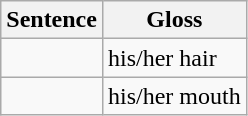<table class="wikitable">
<tr>
<th>Sentence</th>
<th>Gloss</th>
</tr>
<tr>
<td></td>
<td>his/her hair</td>
</tr>
<tr>
<td></td>
<td>his/her mouth</td>
</tr>
</table>
